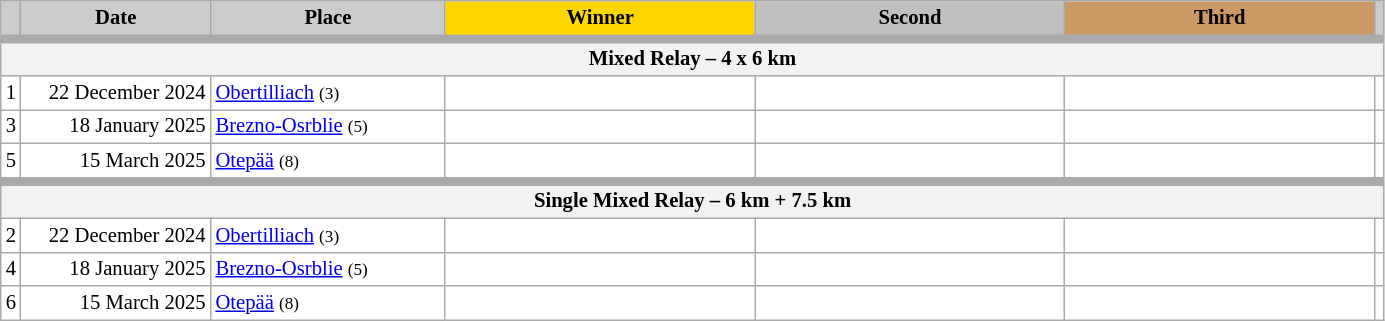<table class="wikitable plainrowheaders" style="background:#fff; font-size:86%; line-height:16px; border:grey solid 1px; border-collapse:collapse;">
<tr>
<th scope="col" style="background:#ccc; width=5 px;"></th>
<th scope="col" style="background:#ccc; width:120px;">Date</th>
<th scope="col" style="background:#ccc; width:150px;">Place <br> </th>
<th scope="col" style="background:gold; width:200px;">Winner</th>
<th scope="col" style="background:silver; width:200px;">Second</th>
<th scope="col" style="background:#c96; width:200px;">Third</th>
<th scope="col" style="background:#ccc; width=20 px;"></th>
</tr>
<tr style="background:#EEEEEE;">
<th scope="col" colspan=8 width=40px style="border-top-width:6px"><strong>Mixed Relay – 4 x 6 km</strong></th>
</tr>
<tr>
<td align="center">1</td>
<td align="right">22 December 2024</td>
<td> <a href='#'>Obertilliach</a> <small>(3)</small></td>
<td></td>
<td></td>
<td></td>
<td></td>
</tr>
<tr>
<td align="center">3</td>
<td align="right">18 January 2025</td>
<td> <a href='#'>Brezno-Osrblie</a> <small>(5)</small></td>
<td></td>
<td></td>
<td></td>
<td></td>
</tr>
<tr>
<td align="center">5</td>
<td align="right">15 March 2025</td>
<td> <a href='#'>Otepää</a> <small>(8)</small></td>
<td></td>
<td></td>
<td></td>
<td></td>
</tr>
<tr style="background:#EEEEEE;">
<th scope="col" colspan=8 width=40px style="border-top-width:6px"><strong>Single Mixed Relay – 6 km + 7.5 km</strong></th>
</tr>
<tr>
<td align="center">2</td>
<td align="right">22 December 2024</td>
<td> <a href='#'>Obertilliach</a> <small>(3)</small></td>
<td></td>
<td></td>
<td></td>
<td></td>
</tr>
<tr>
<td align="center">4</td>
<td align="right">18 January 2025</td>
<td> <a href='#'>Brezno-Osrblie</a> <small>(5)</small></td>
<td></td>
<td></td>
<td></td>
<td></td>
</tr>
<tr>
<td align="center">6</td>
<td align="right">15 March 2025</td>
<td> <a href='#'>Otepää</a> <small>(8)</small></td>
<td></td>
<td></td>
<td></td>
<td></td>
</tr>
</table>
